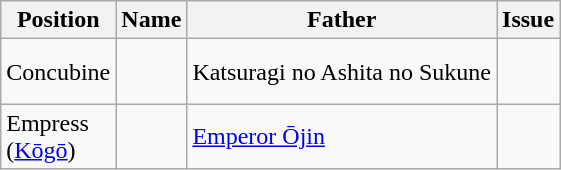<table class="wikitable">
<tr>
<th>Position</th>
<th>Name</th>
<th>Father</th>
<th>Issue</th>
</tr>
<tr>
<td>Concubine</td>
<td></td>
<td>Katsuragi no Ashita no Sukune</td>
<td><br> <br> </td>
</tr>
<tr>
<td>Empress<br>(<a href='#'>Kōgō</a>)</td>
<td></td>
<td><a href='#'>Emperor Ōjin</a></td>
<td></td>
</tr>
</table>
